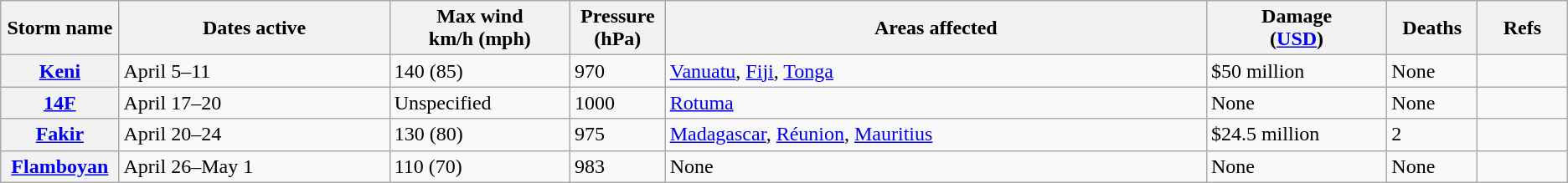<table class="wikitable sortable">
<tr>
<th style="width:5%;">Storm name</th>
<th style="width:15%;">Dates active</th>
<th style="width:10%;">Max wind<br>km/h (mph)</th>
<th style="width:5%;">Pressure<br>(hPa)</th>
<th style="width:30%;">Areas affected</th>
<th style="width:10%;">Damage<br>(<a href='#'>USD</a>)</th>
<th style="width:5%;">Deaths</th>
<th style="width:5%;">Refs</th>
</tr>
<tr>
<th><a href='#'>Keni</a></th>
<td>April 5–11</td>
<td>140 (85)</td>
<td>970</td>
<td><a href='#'>Vanuatu</a>, <a href='#'>Fiji</a>, <a href='#'>Tonga</a></td>
<td>$50 million</td>
<td>None</td>
<td></td>
</tr>
<tr>
<th><a href='#'>14F</a></th>
<td>April 17–20</td>
<td>Unspecified</td>
<td>1000</td>
<td><a href='#'>Rotuma</a></td>
<td>None</td>
<td>None</td>
<td></td>
</tr>
<tr>
<th><a href='#'>Fakir</a></th>
<td>April 20–24</td>
<td>130 (80)</td>
<td>975</td>
<td><a href='#'>Madagascar</a>, <a href='#'>Réunion</a>, <a href='#'>Mauritius</a></td>
<td>$24.5 million</td>
<td>2</td>
<td></td>
</tr>
<tr>
<th><a href='#'>Flamboyan</a></th>
<td>April 26–May 1</td>
<td>110 (70)</td>
<td>983</td>
<td>None</td>
<td>None</td>
<td>None</td>
<td></td>
</tr>
</table>
